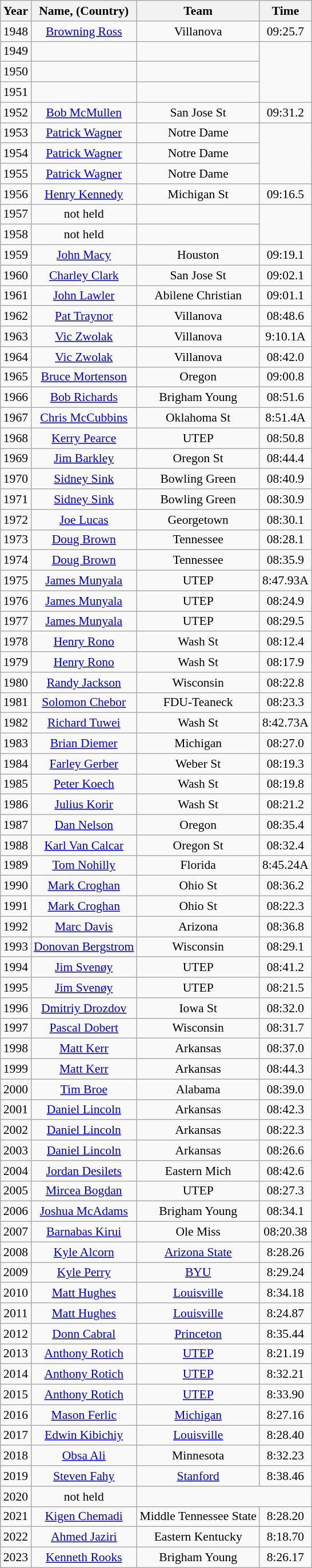<table class="wikitable sortable" style="font-size:90%; text-align: center;">
<tr>
<th>Year</th>
<th>Name, (Country)</th>
<th>Team</th>
<th>Time</th>
</tr>
<tr>
<td>1948</td>
<td><a href='#'>Browning Ross</a></td>
<td>Villanova</td>
<td>09:25.7</td>
</tr>
<tr>
<td>1949</td>
<td></td>
<td></td>
</tr>
<tr>
<td>1950</td>
<td></td>
<td></td>
</tr>
<tr>
<td>1951</td>
<td></td>
<td></td>
</tr>
<tr>
<td>1952</td>
<td><a href='#'>Bob McMullen</a></td>
<td>San Jose St</td>
<td>09:31.2</td>
</tr>
<tr>
<td>1953</td>
<td><a href='#'>Patrick Wagner</a></td>
<td>Notre Dame</td>
</tr>
<tr>
<td>1954</td>
<td><a href='#'>Patrick Wagner</a></td>
<td>Notre Dame</td>
</tr>
<tr>
<td>1955</td>
<td><a href='#'>Patrick Wagner</a></td>
<td>Notre Dame</td>
</tr>
<tr>
<td>1956</td>
<td><a href='#'>Henry Kennedy</a></td>
<td>Michigan St</td>
<td>09:16.5</td>
</tr>
<tr>
<td>1957</td>
<td>not held</td>
<td></td>
</tr>
<tr>
<td>1958</td>
<td>not held</td>
<td></td>
</tr>
<tr>
<td>1959</td>
<td><a href='#'>John Macy</a> </td>
<td>Houston</td>
<td>09:19.1</td>
</tr>
<tr>
<td>1960</td>
<td><a href='#'>Charley Clark</a></td>
<td>San Jose St</td>
<td>09:02.1</td>
</tr>
<tr>
<td>1961</td>
<td><a href='#'>John Lawler</a> </td>
<td>Abilene Christian</td>
<td>09:01.1</td>
</tr>
<tr>
<td>1962</td>
<td><a href='#'>Pat Traynor</a></td>
<td>Villanova</td>
<td>08:48.6</td>
</tr>
<tr>
<td>1963</td>
<td><a href='#'>Vic Zwolak</a></td>
<td>Villanova</td>
<td>9:10.1A</td>
</tr>
<tr>
<td>1964</td>
<td><a href='#'>Vic Zwolak</a></td>
<td>Villanova</td>
<td>08:42.0</td>
</tr>
<tr>
<td>1965</td>
<td><a href='#'>Bruce Mortenson</a></td>
<td>Oregon</td>
<td>09:00.8</td>
</tr>
<tr>
<td>1966</td>
<td><a href='#'>Bob Richards</a></td>
<td>Brigham Young</td>
<td>08:51.6</td>
</tr>
<tr>
<td>1967</td>
<td><a href='#'>Chris McCubbins</a></td>
<td>Oklahoma St</td>
<td>8:51.4A</td>
</tr>
<tr>
<td>1968</td>
<td><a href='#'>Kerry Pearce</a></td>
<td>UTEP</td>
<td>08:50.8</td>
</tr>
<tr>
<td>1969</td>
<td><a href='#'>Jim Barkley</a></td>
<td>Oregon St</td>
<td>08:44.4</td>
</tr>
<tr>
<td>1970</td>
<td><a href='#'>Sidney Sink</a></td>
<td>Bowling Green</td>
<td>08:40.9</td>
</tr>
<tr>
<td>1971</td>
<td><a href='#'>Sidney Sink</a></td>
<td>Bowling Green</td>
<td>08:30.9</td>
</tr>
<tr>
<td>1972</td>
<td><a href='#'>Joe Lucas</a></td>
<td>Georgetown</td>
<td>08:30.1</td>
</tr>
<tr>
<td>1973</td>
<td><a href='#'>Doug Brown</a></td>
<td>Tennessee</td>
<td>08:28.1</td>
</tr>
<tr>
<td>1974</td>
<td><a href='#'>Doug Brown</a></td>
<td>Tennessee</td>
<td>08:35.9</td>
</tr>
<tr>
<td>1975</td>
<td><a href='#'>James Munyala</a> </td>
<td>UTEP</td>
<td>8:47.93A</td>
</tr>
<tr>
<td>1976</td>
<td><a href='#'>James Munyala</a> </td>
<td>UTEP</td>
<td>08:24.9</td>
</tr>
<tr>
<td>1977</td>
<td><a href='#'>James Munyala</a> </td>
<td>UTEP</td>
<td>08:29.5</td>
</tr>
<tr>
<td>1978</td>
<td><a href='#'>Henry Rono</a> </td>
<td>Wash St</td>
<td>08:12.4</td>
</tr>
<tr>
<td>1979</td>
<td><a href='#'>Henry Rono</a> </td>
<td>Wash St</td>
<td>08:17.9</td>
</tr>
<tr>
<td>1980</td>
<td><a href='#'>Randy Jackson</a></td>
<td>Wisconsin</td>
<td>08:22.8</td>
</tr>
<tr>
<td>1981</td>
<td><a href='#'>Solomon Chebor</a> </td>
<td>FDU-Teaneck</td>
<td>08:23.3</td>
</tr>
<tr>
<td>1982</td>
<td><a href='#'>Richard Tuwei</a> </td>
<td>Wash St</td>
<td>8:42.73A</td>
</tr>
<tr>
<td>1983</td>
<td><a href='#'>Brian Diemer</a></td>
<td>Michigan</td>
<td>08:27.0</td>
</tr>
<tr>
<td>1984</td>
<td><a href='#'>Farley Gerber</a></td>
<td>Weber St</td>
<td>08:19.3</td>
</tr>
<tr>
<td>1985</td>
<td><a href='#'>Peter Koech</a> </td>
<td>Wash St</td>
<td>08:19.8</td>
</tr>
<tr>
<td>1986</td>
<td><a href='#'>Julius Korir</a> </td>
<td>Wash St</td>
<td>08:21.2</td>
</tr>
<tr>
<td>1987</td>
<td><a href='#'>Dan Nelson</a></td>
<td>Oregon</td>
<td>08:35.4</td>
</tr>
<tr>
<td>1988</td>
<td><a href='#'>Karl Van Calcar</a></td>
<td>Oregon St</td>
<td>08:32.4</td>
</tr>
<tr>
<td>1989</td>
<td><a href='#'>Tom Nohilly</a></td>
<td>Florida</td>
<td>8:45.24A</td>
</tr>
<tr>
<td>1990</td>
<td><a href='#'>Mark Croghan</a></td>
<td>Ohio St</td>
<td>08:36.2</td>
</tr>
<tr>
<td>1991</td>
<td><a href='#'>Mark Croghan</a></td>
<td>Ohio St</td>
<td>08:22.3</td>
</tr>
<tr>
<td>1992</td>
<td><a href='#'>Marc Davis</a></td>
<td>Arizona</td>
<td>08:36.8</td>
</tr>
<tr>
<td>1993</td>
<td><a href='#'>Donovan Bergstrom</a></td>
<td>Wisconsin</td>
<td>08:29.1</td>
</tr>
<tr>
<td>1994</td>
<td><a href='#'>Jim Svenøy</a> </td>
<td>UTEP</td>
<td>08:41.2</td>
</tr>
<tr>
<td>1995</td>
<td><a href='#'>Jim Svenøy</a> </td>
<td>UTEP</td>
<td>08:21.5</td>
</tr>
<tr>
<td>1996</td>
<td><a href='#'>Dmitriy Drozdov</a> </td>
<td>Iowa St</td>
<td>08:32.0</td>
</tr>
<tr>
<td>1997</td>
<td><a href='#'>Pascal Dobert</a></td>
<td>Wisconsin</td>
<td>08:31.7</td>
</tr>
<tr>
<td>1998</td>
<td><a href='#'>Matt Kerr</a> </td>
<td>Arkansas</td>
<td>08:37.0</td>
</tr>
<tr>
<td>1999</td>
<td><a href='#'>Matt Kerr</a> </td>
<td>Arkansas</td>
<td>08:44.3</td>
</tr>
<tr>
<td>2000</td>
<td><a href='#'>Tim Broe</a></td>
<td>Alabama</td>
<td>08:39.0</td>
</tr>
<tr>
<td>2001</td>
<td><a href='#'>Daniel Lincoln</a></td>
<td>Arkansas</td>
<td>08:42.3</td>
</tr>
<tr>
<td>2002</td>
<td><a href='#'>Daniel Lincoln</a></td>
<td>Arkansas</td>
<td>08:22.3</td>
</tr>
<tr>
<td>2003</td>
<td><a href='#'>Daniel Lincoln</a></td>
<td>Arkansas</td>
<td>08:26.6</td>
</tr>
<tr>
<td>2004</td>
<td><a href='#'>Jordan Desilets</a></td>
<td>Eastern Mich</td>
<td>08:42.6</td>
</tr>
<tr>
<td>2005</td>
<td><a href='#'>Mircea Bogdan</a> </td>
<td>UTEP</td>
<td>08:27.3</td>
</tr>
<tr>
<td>2006</td>
<td><a href='#'>Joshua McAdams</a></td>
<td>Brigham Young</td>
<td>08:34.1</td>
</tr>
<tr>
<td>2007</td>
<td><a href='#'>Barnabas Kirui</a> </td>
<td>Ole Miss</td>
<td>08:20.38</td>
</tr>
<tr>
<td>2008</td>
<td><a href='#'>Kyle Alcorn</a></td>
<td><a href='#'>Arizona State</a></td>
<td>8:28.26</td>
</tr>
<tr>
<td>2009</td>
<td><a href='#'>Kyle Perry</a></td>
<td><a href='#'>BYU</a></td>
<td>8:29.24</td>
</tr>
<tr>
<td>2010</td>
<td><a href='#'>Matt Hughes</a> </td>
<td><a href='#'>Louisville</a></td>
<td>8:34.18</td>
</tr>
<tr>
<td>2011</td>
<td><a href='#'>Matt Hughes</a> </td>
<td><a href='#'>Louisville</a></td>
<td>8:24.87</td>
</tr>
<tr>
<td>2012</td>
<td><a href='#'>Donn Cabral</a></td>
<td><a href='#'>Princeton</a></td>
<td>8:35.44</td>
</tr>
<tr>
<td>2013</td>
<td><a href='#'>Anthony Rotich</a></td>
<td><a href='#'>UTEP</a></td>
<td>8:21.19</td>
</tr>
<tr>
<td>2014</td>
<td><a href='#'>Anthony Rotich</a> </td>
<td><a href='#'>UTEP</a></td>
<td>8:32.21</td>
</tr>
<tr>
<td>2015</td>
<td><a href='#'>Anthony Rotich</a> </td>
<td><a href='#'>UTEP</a></td>
<td>8:33.90</td>
</tr>
<tr>
<td>2016</td>
<td><a href='#'>Mason Ferlic</a></td>
<td><a href='#'>Michigan</a></td>
<td>8:27.16</td>
</tr>
<tr>
<td>2017</td>
<td><a href='#'>Edwin Kibichiy</a> </td>
<td><a href='#'>Louisville</a></td>
<td>8:28.40</td>
</tr>
<tr>
<td>2018</td>
<td><a href='#'>Obsa Ali</a></td>
<td>Minnesota</td>
<td>8:32.23</td>
</tr>
<tr>
<td>2019</td>
<td><a href='#'>Steven Fahy</a></td>
<td><a href='#'>Stanford</a></td>
<td>8:38.46</td>
</tr>
<tr>
<td>2020</td>
<td>not held</td>
</tr>
<tr>
<td>2021</td>
<td><a href='#'>Kigen Chemadi</a></td>
<td>Middle Tennessee State</td>
<td>8:28.20</td>
</tr>
<tr>
<td>2022</td>
<td><a href='#'>Ahmed Jaziri</a></td>
<td>Eastern Kentucky</td>
<td>8:18.70</td>
</tr>
<tr>
<td>2023</td>
<td><a href='#'>Kenneth Rooks</a></td>
<td>Brigham Young</td>
<td>8:26.17</td>
</tr>
</table>
